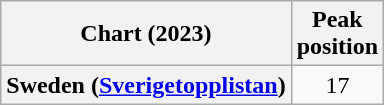<table class="wikitable plainrowheaders" style="text-align:center">
<tr>
<th scope="col">Chart (2023)</th>
<th scope="col">Peak<br>position</th>
</tr>
<tr>
<th scope="row">Sweden (<a href='#'>Sverigetopplistan</a>)</th>
<td>17</td>
</tr>
</table>
